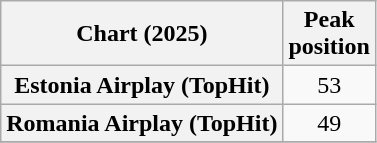<table class="wikitable sortable plainrowheaders" style="text-align:center">
<tr>
<th scope="col">Chart (2025)</th>
<th scope="col">Peak<br>position</th>
</tr>
<tr>
<th scope="row">Estonia Airplay (TopHit)</th>
<td>53</td>
</tr>
<tr>
<th scope="row">Romania Airplay (TopHit)</th>
<td>49</td>
</tr>
<tr>
</tr>
</table>
